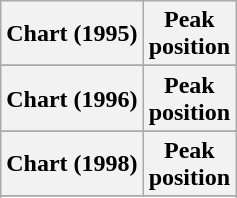<table class="wikitable sortable">
<tr>
<th>Chart (1995)</th>
<th>Peak<br>position</th>
</tr>
<tr>
</tr>
<tr>
<th>Chart (1996)</th>
<th>Peak<br>position</th>
</tr>
<tr>
</tr>
<tr>
<th>Chart (1998)</th>
<th>Peak<br>position</th>
</tr>
<tr>
</tr>
<tr>
</tr>
<tr>
</tr>
</table>
